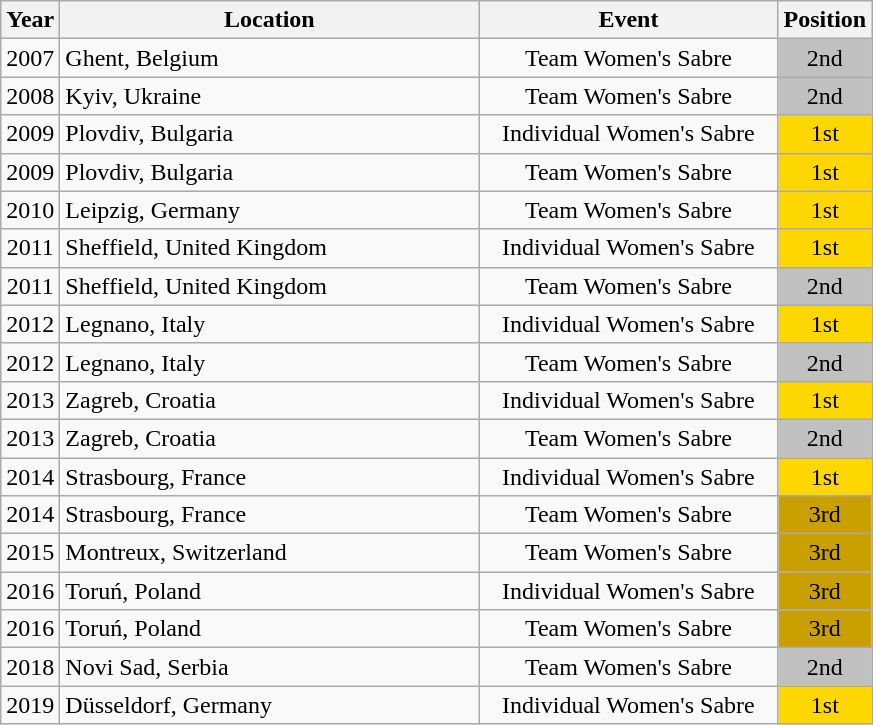<table class="wikitable" style="text-align:center;">
<tr>
<th>Year</th>
<th style="width:17em">Location</th>
<th style="width:12em">Event</th>
<th>Position</th>
</tr>
<tr>
<td>2007</td>
<td rowspan="1" align="left"> Ghent, Belgium</td>
<td>Team Women's Sabre</td>
<td bgcolor="silver">2nd</td>
</tr>
<tr>
<td>2008</td>
<td rowspan="1" align="left"> Kyiv, Ukraine</td>
<td>Team Women's Sabre</td>
<td bgcolor="silver">2nd</td>
</tr>
<tr>
<td>2009</td>
<td rowspan="1" align="left"> Plovdiv, Bulgaria</td>
<td>Individual Women's Sabre</td>
<td bgcolor="gold">1st</td>
</tr>
<tr>
<td rowspan="1">2009</td>
<td rowspan="1" align="left"> Plovdiv, Bulgaria</td>
<td>Team Women's Sabre</td>
<td bgcolor="gold">1st</td>
</tr>
<tr>
<td>2010</td>
<td rowspan="1" align="left"> Leipzig, Germany</td>
<td>Team Women's Sabre</td>
<td bgcolor="gold">1st</td>
</tr>
<tr>
<td>2011</td>
<td rowspan="1" align="left"> Sheffield, United Kingdom</td>
<td>Individual Women's Sabre</td>
<td bgcolor="gold">1st</td>
</tr>
<tr>
<td>2011</td>
<td rowspan="1" align="left"> Sheffield, United Kingdom</td>
<td>Team Women's Sabre</td>
<td bgcolor="silver">2nd</td>
</tr>
<tr>
<td>2012</td>
<td rowspan="1" align="left"> Legnano, Italy</td>
<td>Individual Women's Sabre</td>
<td bgcolor="gold">1st</td>
</tr>
<tr>
<td>2012</td>
<td rowspan="1" align="left"> Legnano, Italy</td>
<td>Team Women's Sabre</td>
<td bgcolor="silver">2nd</td>
</tr>
<tr>
<td>2013</td>
<td rowspan="1" align="left"> Zagreb, Croatia</td>
<td>Individual Women's Sabre</td>
<td bgcolor="gold">1st</td>
</tr>
<tr>
<td>2013</td>
<td rowspan="1" align="left"> Zagreb, Croatia</td>
<td>Team Women's Sabre</td>
<td bgcolor="silver">2nd</td>
</tr>
<tr>
<td>2014</td>
<td rowspan="1" align="left"> Strasbourg, France</td>
<td>Individual Women's Sabre</td>
<td bgcolor="gold">1st</td>
</tr>
<tr>
<td>2014</td>
<td rowspan="1" align="left"> Strasbourg, France</td>
<td>Team Women's Sabre</td>
<td bgcolor="caramel">3rd</td>
</tr>
<tr>
<td rowspan="1">2015</td>
<td rowspan="1" align="left"> Montreux, Switzerland</td>
<td>Team Women's Sabre</td>
<td bgcolor="caramel">3rd</td>
</tr>
<tr>
<td>2016</td>
<td rowspan="1" align="left"> Toruń, Poland</td>
<td>Individual Women's Sabre</td>
<td bgcolor="caramel">3rd</td>
</tr>
<tr>
<td>2016</td>
<td rowspan="1" align="left"> Toruń, Poland</td>
<td>Team Women's Sabre</td>
<td bgcolor="caramel">3rd</td>
</tr>
<tr>
<td>2018</td>
<td rowspan="1" align="left"> Novi Sad, Serbia</td>
<td>Team Women's Sabre</td>
<td bgcolor="silver">2nd</td>
</tr>
<tr>
<td>2019</td>
<td rowspan="1" align="left"> Düsseldorf, Germany</td>
<td>Individual Women's Sabre</td>
<td bgcolor="gold">1st</td>
</tr>
</table>
